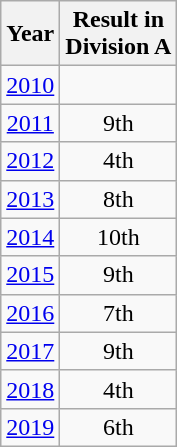<table class="wikitable" style="text-align:center">
<tr>
<th>Year</th>
<th>Result in<br>Division A</th>
</tr>
<tr>
<td><a href='#'>2010</a></td>
<td></td>
</tr>
<tr>
<td><a href='#'>2011</a></td>
<td>9th</td>
</tr>
<tr>
<td><a href='#'>2012</a></td>
<td>4th</td>
</tr>
<tr>
<td><a href='#'>2013</a></td>
<td>8th</td>
</tr>
<tr>
<td><a href='#'>2014</a></td>
<td>10th</td>
</tr>
<tr>
<td><a href='#'>2015</a></td>
<td>9th</td>
</tr>
<tr>
<td><a href='#'>2016</a></td>
<td>7th</td>
</tr>
<tr>
<td><a href='#'>2017</a></td>
<td>9th</td>
</tr>
<tr>
<td><a href='#'>2018</a></td>
<td>4th</td>
</tr>
<tr>
<td><a href='#'>2019</a></td>
<td>6th</td>
</tr>
</table>
